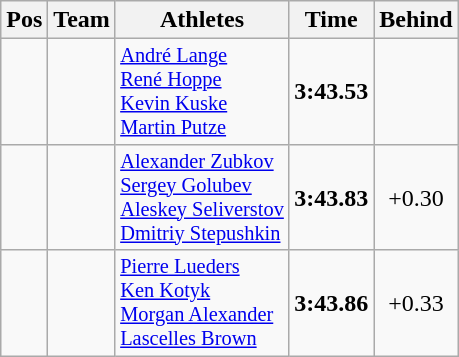<table class="wikitable" style="text-align:center">
<tr>
<th>Pos</th>
<th>Team</th>
<th>Athletes</th>
<th>Time</th>
<th>Behind</th>
</tr>
<tr>
<td></td>
<td style="text-align:left"></td>
<td style="text-align:left; font-size:85%"><a href='#'>André Lange</a><br><a href='#'>René Hoppe</a><br><a href='#'>Kevin Kuske</a><br><a href='#'>Martin Putze</a></td>
<td><strong>3:43.53</strong></td>
<td></td>
</tr>
<tr>
<td></td>
<td style="text-align:left"></td>
<td style="text-align:left; font-size:85%"><a href='#'>Alexander Zubkov</a><br><a href='#'>Sergey Golubev</a><br><a href='#'>Aleskey Seliverstov</a><br><a href='#'>Dmitriy Stepushkin</a></td>
<td><strong>3:43.83</strong></td>
<td>+0.30</td>
</tr>
<tr>
<td></td>
<td style="text-align:left"></td>
<td style="text-align:left; font-size:85%"><a href='#'>Pierre Lueders</a><br><a href='#'>Ken Kotyk</a><br><a href='#'>Morgan Alexander</a><br><a href='#'>Lascelles Brown</a></td>
<td><strong>3:43.86</strong></td>
<td>+0.33</td>
</tr>
</table>
